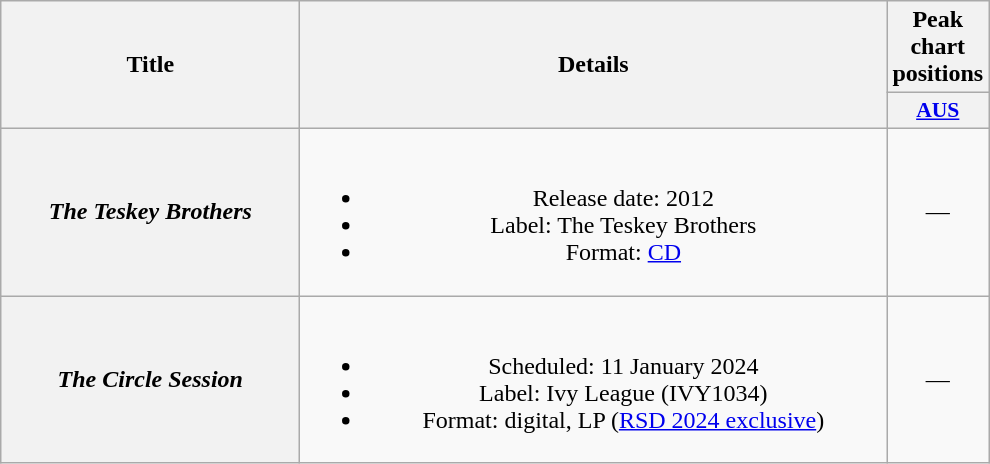<table class="wikitable plainrowheaders" style="text-align:center;">
<tr>
<th style="width:12em;" rowspan="2">Title</th>
<th style="width:24em;" rowspan="2">Details</th>
<th scope="col">Peak chart positions</th>
</tr>
<tr>
<th scope="col" style="width:3em;font-size:90%;"><a href='#'>AUS</a><br></th>
</tr>
<tr>
<th scope="row"><em>The Teskey Brothers</em></th>
<td><br><ul><li>Release date: 2012</li><li>Label: The Teskey Brothers</li><li>Format: <a href='#'>CD</a></li></ul></td>
<td>—</td>
</tr>
<tr>
<th scope="row"><em>The Circle Session</em></th>
<td><br><ul><li>Scheduled: 11 January 2024</li><li>Label: Ivy League (IVY1034)</li><li>Format: digital, LP (<a href='#'>RSD 2024 exclusive</a>)</li></ul></td>
<td>—</td>
</tr>
</table>
